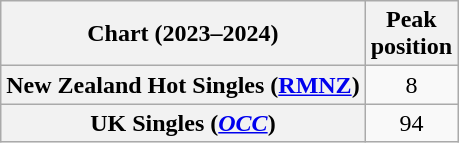<table class="wikitable sortable plainrowheaders" style="text-align:center">
<tr>
<th scope="col">Chart (2023–2024)</th>
<th scope="col">Peak<br>position</th>
</tr>
<tr>
<th scope="row">New Zealand Hot Singles (<a href='#'>RMNZ</a>)</th>
<td>8</td>
</tr>
<tr>
<th scope="row">UK Singles (<em><a href='#'>OCC</a></em>)</th>
<td>94</td>
</tr>
</table>
